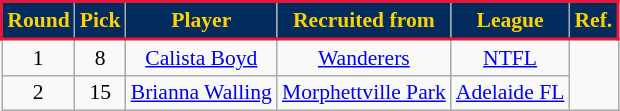<table class="wikitable" style="font-size:90%; text-align:center;">
<tr style="background:#002B5C; color: #FFD200; border: solid #E21937 2px;">
<td><span><strong>Round</strong> </span></td>
<td><span><strong>Pick</strong> </span></td>
<td><span><strong>Player</strong></span></td>
<td><span><strong>Recruited from</strong></span></td>
<td><span><strong>League</strong></span></td>
<td><span><strong>Ref.</strong></span></td>
</tr>
<tr>
<td>1</td>
<td>8</td>
<td><a href='#'>Calista Boyd</a></td>
<td><a href='#'>Wanderers</a></td>
<td><a href='#'>NTFL</a></td>
<td rowspan=2></td>
</tr>
<tr>
<td>2</td>
<td>15</td>
<td><a href='#'>Brianna Walling</a></td>
<td><a href='#'>Morphettville Park</a></td>
<td><a href='#'>Adelaide FL</a></td>
</tr>
</table>
